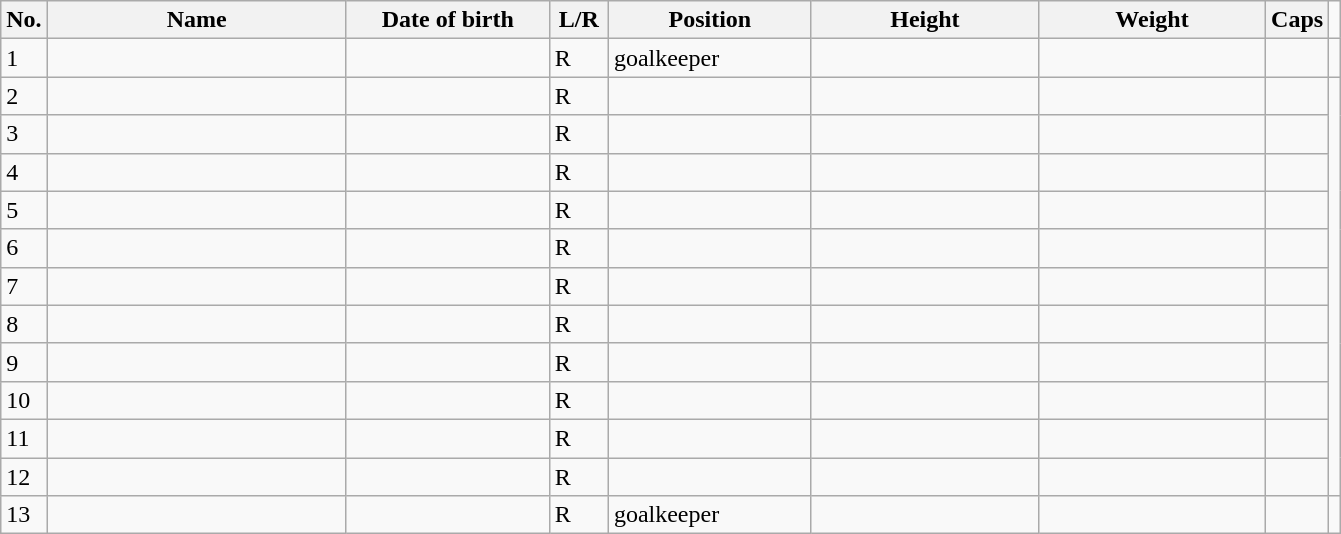<table class=wikitable sortable style=font-size:100%; text-align:center;>
<tr>
<th>No.</th>
<th style=width:12em>Name</th>
<th style=width:8em>Date of birth</th>
<th style=width:2em>L/R</th>
<th style=width:8em>Position</th>
<th style=width:9em>Height</th>
<th style=width:9em>Weight</th>
<th>Caps</th>
</tr>
<tr>
<td>1</td>
<td align=left></td>
<td></td>
<td>R</td>
<td>goalkeeper</td>
<td></td>
<td></td>
<td></td>
<td></td>
</tr>
<tr>
<td>2</td>
<td align=left></td>
<td></td>
<td>R</td>
<td></td>
<td></td>
<td></td>
<td></td>
</tr>
<tr>
<td>3</td>
<td align=left></td>
<td></td>
<td>R</td>
<td></td>
<td></td>
<td></td>
<td></td>
</tr>
<tr>
<td>4</td>
<td align=left></td>
<td></td>
<td>R</td>
<td></td>
<td></td>
<td></td>
<td></td>
</tr>
<tr>
<td>5</td>
<td align=left></td>
<td></td>
<td>R</td>
<td></td>
<td></td>
<td></td>
<td></td>
</tr>
<tr>
<td>6</td>
<td align=left></td>
<td></td>
<td>R</td>
<td></td>
<td></td>
<td></td>
<td></td>
</tr>
<tr>
<td>7</td>
<td align=left></td>
<td></td>
<td>R</td>
<td></td>
<td></td>
<td></td>
<td></td>
</tr>
<tr>
<td>8</td>
<td align=left></td>
<td></td>
<td>R</td>
<td></td>
<td></td>
<td></td>
<td></td>
</tr>
<tr>
<td>9</td>
<td align=left></td>
<td></td>
<td>R</td>
<td></td>
<td></td>
<td></td>
<td></td>
</tr>
<tr>
<td>10</td>
<td align=left></td>
<td></td>
<td>R</td>
<td></td>
<td></td>
<td></td>
<td></td>
</tr>
<tr>
<td>11</td>
<td align=left></td>
<td></td>
<td>R</td>
<td></td>
<td></td>
<td></td>
<td></td>
</tr>
<tr>
<td>12</td>
<td align=left></td>
<td></td>
<td>R</td>
<td></td>
<td></td>
<td></td>
<td></td>
</tr>
<tr>
<td>13</td>
<td align=left></td>
<td></td>
<td>R</td>
<td>goalkeeper</td>
<td></td>
<td></td>
<td></td>
<td></td>
</tr>
</table>
